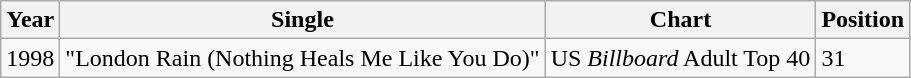<table class="wikitable">
<tr>
<th>Year</th>
<th>Single</th>
<th>Chart</th>
<th>Position</th>
</tr>
<tr>
<td>1998</td>
<td>"London Rain (Nothing Heals Me Like You Do)"</td>
<td>US <em>Billboard</em> Adult Top 40</td>
<td>31</td>
</tr>
</table>
